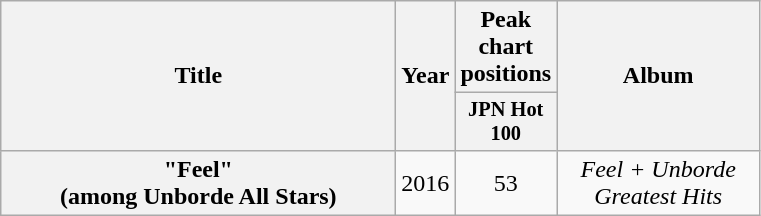<table class="wikitable plainrowheaders" style="text-align:center;">
<tr>
<th scope="col" rowspan="2" style="width:16em;">Title</th>
<th scope="col" rowspan="2" style="width:2em;">Year</th>
<th scope="col" colspan="1">Peak chart positions</th>
<th scope="col" rowspan="2" style="width:8em;">Album</th>
</tr>
<tr>
<th style="width:3em;font-size:85%">JPN Hot 100<br></th>
</tr>
<tr>
<th scope="row">"Feel"<br><span>(among Unborde All Stars)</span></th>
<td>2016</td>
<td>53</td>
<td><em>Feel + Unborde Greatest Hits</em></td>
</tr>
</table>
